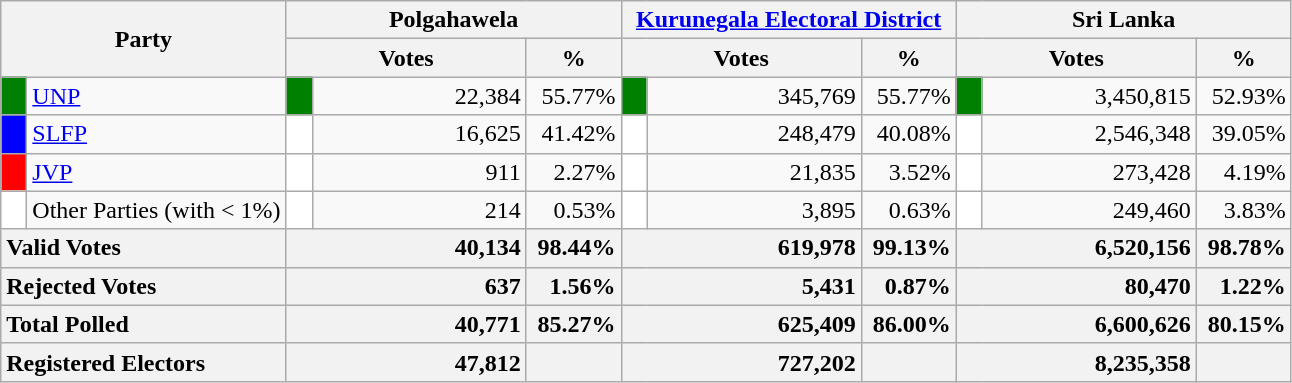<table class="wikitable">
<tr>
<th colspan="2" width="144px"rowspan="2">Party</th>
<th colspan="3" width="216px">Polgahawela</th>
<th colspan="3" width="216px"><a href='#'>Kurunegala Electoral District</a></th>
<th colspan="3" width="216px">Sri Lanka</th>
</tr>
<tr>
<th colspan="2" width="144px">Votes</th>
<th>%</th>
<th colspan="2" width="144px">Votes</th>
<th>%</th>
<th colspan="2" width="144px">Votes</th>
<th>%</th>
</tr>
<tr>
<td style="background-color:green;" width="10px"></td>
<td style="text-align:left;"><a href='#'>UNP</a></td>
<td style="background-color:green;" width="10px"></td>
<td style="text-align:right;">22,384</td>
<td style="text-align:right;">55.77%</td>
<td style="background-color:green;" width="10px"></td>
<td style="text-align:right;">345,769</td>
<td style="text-align:right;">55.77%</td>
<td style="background-color:green;" width="10px"></td>
<td style="text-align:right;">3,450,815</td>
<td style="text-align:right;">52.93%</td>
</tr>
<tr>
<td style="background-color:blue;" width="10px"></td>
<td style="text-align:left;"><a href='#'>SLFP</a></td>
<td style="background-color:white;" width="10px"></td>
<td style="text-align:right;">16,625</td>
<td style="text-align:right;">41.42%</td>
<td style="background-color:white;" width="10px"></td>
<td style="text-align:right;">248,479</td>
<td style="text-align:right;">40.08%</td>
<td style="background-color:white;" width="10px"></td>
<td style="text-align:right;">2,546,348</td>
<td style="text-align:right;">39.05%</td>
</tr>
<tr>
<td style="background-color:red;" width="10px"></td>
<td style="text-align:left;"><a href='#'>JVP</a></td>
<td style="background-color:white;" width="10px"></td>
<td style="text-align:right;">911</td>
<td style="text-align:right;">2.27%</td>
<td style="background-color:white;" width="10px"></td>
<td style="text-align:right;">21,835</td>
<td style="text-align:right;">3.52%</td>
<td style="background-color:white;" width="10px"></td>
<td style="text-align:right;">273,428</td>
<td style="text-align:right;">4.19%</td>
</tr>
<tr>
<td style="background-color:white;" width="10px"></td>
<td style="text-align:left;">Other Parties (with < 1%)</td>
<td style="background-color:white;" width="10px"></td>
<td style="text-align:right;">214</td>
<td style="text-align:right;">0.53%</td>
<td style="background-color:white;" width="10px"></td>
<td style="text-align:right;">3,895</td>
<td style="text-align:right;">0.63%</td>
<td style="background-color:white;" width="10px"></td>
<td style="text-align:right;">249,460</td>
<td style="text-align:right;">3.83%</td>
</tr>
<tr>
<th colspan="2" width="144px"style="text-align:left;">Valid Votes</th>
<th style="text-align:right;"colspan="2" width="144px">40,134</th>
<th style="text-align:right;">98.44%</th>
<th style="text-align:right;"colspan="2" width="144px">619,978</th>
<th style="text-align:right;">99.13%</th>
<th style="text-align:right;"colspan="2" width="144px">6,520,156</th>
<th style="text-align:right;">98.78%</th>
</tr>
<tr>
<th colspan="2" width="144px"style="text-align:left;">Rejected Votes</th>
<th style="text-align:right;"colspan="2" width="144px">637</th>
<th style="text-align:right;">1.56%</th>
<th style="text-align:right;"colspan="2" width="144px">5,431</th>
<th style="text-align:right;">0.87%</th>
<th style="text-align:right;"colspan="2" width="144px">80,470</th>
<th style="text-align:right;">1.22%</th>
</tr>
<tr>
<th colspan="2" width="144px"style="text-align:left;">Total Polled</th>
<th style="text-align:right;"colspan="2" width="144px">40,771</th>
<th style="text-align:right;">85.27%</th>
<th style="text-align:right;"colspan="2" width="144px">625,409</th>
<th style="text-align:right;">86.00%</th>
<th style="text-align:right;"colspan="2" width="144px">6,600,626</th>
<th style="text-align:right;">80.15%</th>
</tr>
<tr>
<th colspan="2" width="144px"style="text-align:left;">Registered Electors</th>
<th style="text-align:right;"colspan="2" width="144px">47,812</th>
<th></th>
<th style="text-align:right;"colspan="2" width="144px">727,202</th>
<th></th>
<th style="text-align:right;"colspan="2" width="144px">8,235,358</th>
<th></th>
</tr>
</table>
